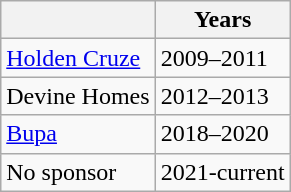<table class="wikitable collapsible">
<tr>
<th></th>
<th>Years</th>
</tr>
<tr>
<td><a href='#'>Holden Cruze</a></td>
<td>2009–2011</td>
</tr>
<tr>
<td>Devine Homes </td>
<td>2012–2013</td>
</tr>
<tr>
<td><a href='#'>Bupa</a></td>
<td>2018–2020</td>
</tr>
<tr>
<td>No sponsor</td>
<td>2021-current</td>
</tr>
</table>
